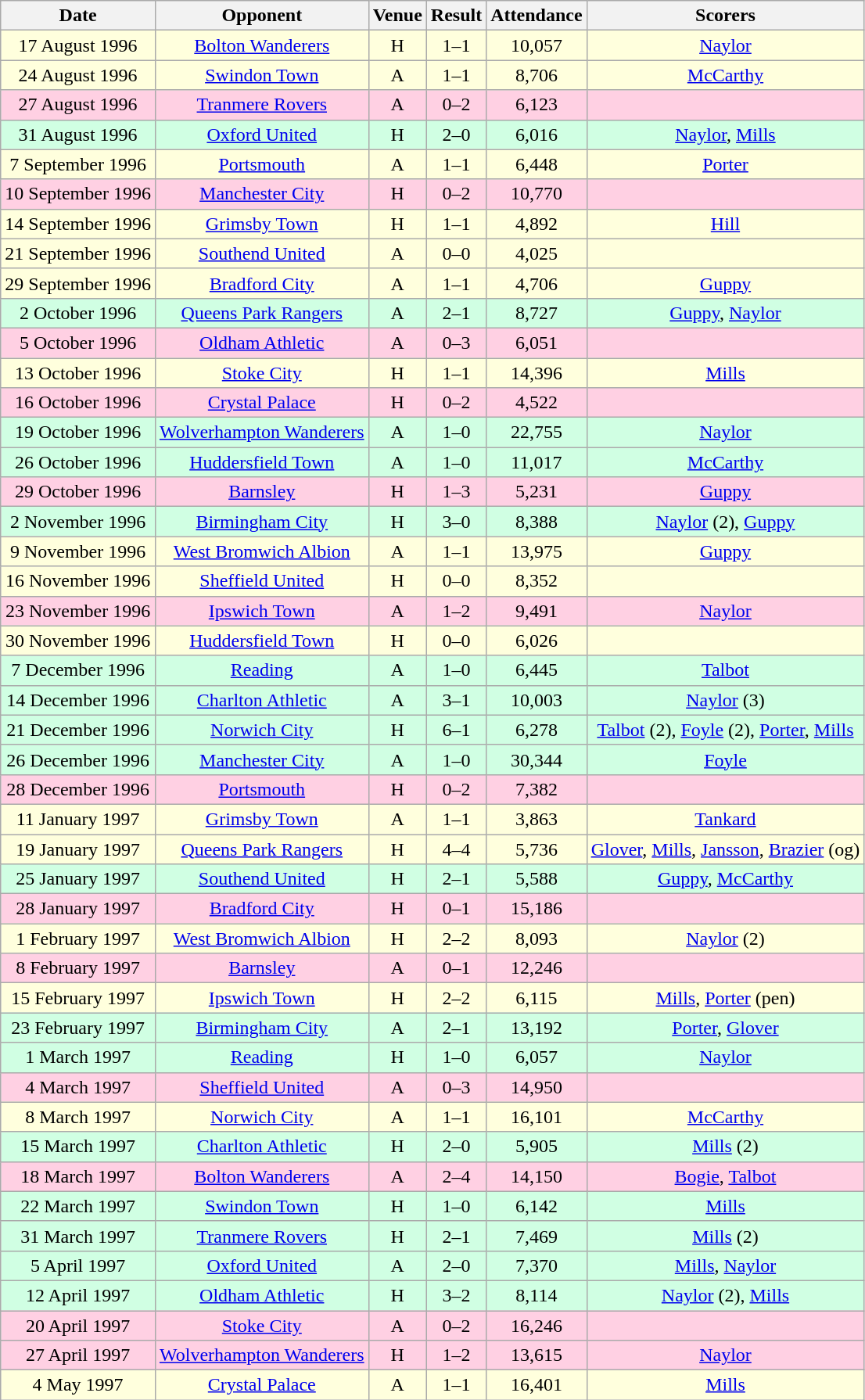<table class="wikitable sortable" style="font-size:100%; text-align:center">
<tr>
<th>Date</th>
<th>Opponent</th>
<th>Venue</th>
<th>Result</th>
<th>Attendance</th>
<th>Scorers</th>
</tr>
<tr style="background-color: #ffffdd;">
<td>17 August 1996</td>
<td><a href='#'>Bolton Wanderers</a></td>
<td>H</td>
<td>1–1</td>
<td>10,057</td>
<td><a href='#'>Naylor</a></td>
</tr>
<tr style="background-color: #ffffdd;">
<td>24 August 1996</td>
<td><a href='#'>Swindon Town</a></td>
<td>A</td>
<td>1–1</td>
<td>8,706</td>
<td><a href='#'>McCarthy</a></td>
</tr>
<tr style="background-color: #ffd0e3;">
<td>27 August 1996</td>
<td><a href='#'>Tranmere Rovers</a></td>
<td>A</td>
<td>0–2</td>
<td>6,123</td>
<td></td>
</tr>
<tr style="background-color: #d0ffe3;">
<td>31 August 1996</td>
<td><a href='#'>Oxford United</a></td>
<td>H</td>
<td>2–0</td>
<td>6,016</td>
<td><a href='#'>Naylor</a>, <a href='#'>Mills</a></td>
</tr>
<tr style="background-color: #ffffdd;">
<td>7 September 1996</td>
<td><a href='#'>Portsmouth</a></td>
<td>A</td>
<td>1–1</td>
<td>6,448</td>
<td><a href='#'>Porter</a></td>
</tr>
<tr style="background-color: #ffd0e3;">
<td>10 September 1996</td>
<td><a href='#'>Manchester City</a></td>
<td>H</td>
<td>0–2</td>
<td>10,770</td>
<td></td>
</tr>
<tr style="background-color: #ffffdd;">
<td>14 September 1996</td>
<td><a href='#'>Grimsby Town</a></td>
<td>H</td>
<td>1–1</td>
<td>4,892</td>
<td><a href='#'>Hill</a></td>
</tr>
<tr style="background-color: #ffffdd;">
<td>21 September 1996</td>
<td><a href='#'>Southend United</a></td>
<td>A</td>
<td>0–0</td>
<td>4,025</td>
<td></td>
</tr>
<tr style="background-color: #ffffdd;">
<td>29 September 1996</td>
<td><a href='#'>Bradford City</a></td>
<td>A</td>
<td>1–1</td>
<td>4,706</td>
<td><a href='#'>Guppy</a></td>
</tr>
<tr style="background-color: #d0ffe3;">
<td>2 October 1996</td>
<td><a href='#'>Queens Park Rangers</a></td>
<td>A</td>
<td>2–1</td>
<td>8,727</td>
<td><a href='#'>Guppy</a>, <a href='#'>Naylor</a></td>
</tr>
<tr style="background-color: #ffd0e3;">
<td>5 October 1996</td>
<td><a href='#'>Oldham Athletic</a></td>
<td>A</td>
<td>0–3</td>
<td>6,051</td>
<td></td>
</tr>
<tr style="background-color: #ffffdd;">
<td>13 October 1996</td>
<td><a href='#'>Stoke City</a></td>
<td>H</td>
<td>1–1</td>
<td>14,396</td>
<td><a href='#'>Mills</a></td>
</tr>
<tr style="background-color: #ffd0e3;">
<td>16 October 1996</td>
<td><a href='#'>Crystal Palace</a></td>
<td>H</td>
<td>0–2</td>
<td>4,522</td>
<td></td>
</tr>
<tr style="background-color: #d0ffe3;">
<td>19 October 1996</td>
<td><a href='#'>Wolverhampton Wanderers</a></td>
<td>A</td>
<td>1–0</td>
<td>22,755</td>
<td><a href='#'>Naylor</a></td>
</tr>
<tr style="background-color: #d0ffe3;">
<td>26 October 1996</td>
<td><a href='#'>Huddersfield Town</a></td>
<td>A</td>
<td>1–0</td>
<td>11,017</td>
<td><a href='#'>McCarthy</a></td>
</tr>
<tr style="background-color: #ffd0e3;">
<td>29 October 1996</td>
<td><a href='#'>Barnsley</a></td>
<td>H</td>
<td>1–3</td>
<td>5,231</td>
<td><a href='#'>Guppy</a></td>
</tr>
<tr style="background-color: #d0ffe3;">
<td>2 November 1996</td>
<td><a href='#'>Birmingham City</a></td>
<td>H</td>
<td>3–0</td>
<td>8,388</td>
<td><a href='#'>Naylor</a> (2), <a href='#'>Guppy</a></td>
</tr>
<tr style="background-color: #ffffdd;">
<td>9 November 1996</td>
<td><a href='#'>West Bromwich Albion</a></td>
<td>A</td>
<td>1–1</td>
<td>13,975</td>
<td><a href='#'>Guppy</a></td>
</tr>
<tr style="background-color: #ffffdd;">
<td>16 November 1996</td>
<td><a href='#'>Sheffield United</a></td>
<td>H</td>
<td>0–0</td>
<td>8,352</td>
<td></td>
</tr>
<tr style="background-color: #ffd0e3;">
<td>23 November 1996</td>
<td><a href='#'>Ipswich Town</a></td>
<td>A</td>
<td>1–2</td>
<td>9,491</td>
<td><a href='#'>Naylor</a></td>
</tr>
<tr style="background-color: #ffffdd;">
<td>30 November 1996</td>
<td><a href='#'>Huddersfield Town</a></td>
<td>H</td>
<td>0–0</td>
<td>6,026</td>
<td></td>
</tr>
<tr style="background-color: #d0ffe3;">
<td>7 December 1996</td>
<td><a href='#'>Reading</a></td>
<td>A</td>
<td>1–0</td>
<td>6,445</td>
<td><a href='#'>Talbot</a></td>
</tr>
<tr style="background-color: #d0ffe3;">
<td>14 December 1996</td>
<td><a href='#'>Charlton Athletic</a></td>
<td>A</td>
<td>3–1</td>
<td>10,003</td>
<td><a href='#'>Naylor</a> (3)</td>
</tr>
<tr style="background-color: #d0ffe3;">
<td>21 December 1996</td>
<td><a href='#'>Norwich City</a></td>
<td>H</td>
<td>6–1</td>
<td>6,278</td>
<td><a href='#'>Talbot</a> (2), <a href='#'>Foyle</a> (2), <a href='#'>Porter</a>, <a href='#'>Mills</a></td>
</tr>
<tr style="background-color: #d0ffe3;">
<td>26 December 1996</td>
<td><a href='#'>Manchester City</a></td>
<td>A</td>
<td>1–0</td>
<td>30,344</td>
<td><a href='#'>Foyle</a></td>
</tr>
<tr style="background-color: #ffd0e3;">
<td>28 December 1996</td>
<td><a href='#'>Portsmouth</a></td>
<td>H</td>
<td>0–2</td>
<td>7,382</td>
<td></td>
</tr>
<tr style="background-color: #ffffdd;">
<td>11 January 1997</td>
<td><a href='#'>Grimsby Town</a></td>
<td>A</td>
<td>1–1</td>
<td>3,863</td>
<td><a href='#'>Tankard</a></td>
</tr>
<tr style="background-color: #ffffdd;">
<td>19 January 1997</td>
<td><a href='#'>Queens Park Rangers</a></td>
<td>H</td>
<td>4–4</td>
<td>5,736</td>
<td><a href='#'>Glover</a>, <a href='#'>Mills</a>, <a href='#'>Jansson</a>, <a href='#'>Brazier</a> (og)</td>
</tr>
<tr style="background-color: #d0ffe3;">
<td>25 January 1997</td>
<td><a href='#'>Southend United</a></td>
<td>H</td>
<td>2–1</td>
<td>5,588</td>
<td><a href='#'>Guppy</a>, <a href='#'>McCarthy</a></td>
</tr>
<tr style="background-color: #ffd0e3;">
<td>28 January 1997</td>
<td><a href='#'>Bradford City</a></td>
<td>H</td>
<td>0–1</td>
<td>15,186</td>
<td></td>
</tr>
<tr style="background-color: #ffffdd;">
<td>1 February 1997</td>
<td><a href='#'>West Bromwich Albion</a></td>
<td>H</td>
<td>2–2</td>
<td>8,093</td>
<td><a href='#'>Naylor</a> (2)</td>
</tr>
<tr style="background-color: #ffd0e3;">
<td>8 February 1997</td>
<td><a href='#'>Barnsley</a></td>
<td>A</td>
<td>0–1</td>
<td>12,246</td>
<td></td>
</tr>
<tr style="background-color: #ffffdd;">
<td>15 February 1997</td>
<td><a href='#'>Ipswich Town</a></td>
<td>H</td>
<td>2–2</td>
<td>6,115</td>
<td><a href='#'>Mills</a>, <a href='#'>Porter</a> (pen)</td>
</tr>
<tr style="background-color: #d0ffe3;">
<td>23 February 1997</td>
<td><a href='#'>Birmingham City</a></td>
<td>A</td>
<td>2–1</td>
<td>13,192</td>
<td><a href='#'>Porter</a>, <a href='#'>Glover</a></td>
</tr>
<tr style="background-color: #d0ffe3;">
<td>1 March 1997</td>
<td><a href='#'>Reading</a></td>
<td>H</td>
<td>1–0</td>
<td>6,057</td>
<td><a href='#'>Naylor</a></td>
</tr>
<tr style="background-color: #ffd0e3;">
<td>4 March 1997</td>
<td><a href='#'>Sheffield United</a></td>
<td>A</td>
<td>0–3</td>
<td>14,950</td>
<td></td>
</tr>
<tr style="background-color: #ffffdd;">
<td>8 March 1997</td>
<td><a href='#'>Norwich City</a></td>
<td>A</td>
<td>1–1</td>
<td>16,101</td>
<td><a href='#'>McCarthy</a></td>
</tr>
<tr style="background-color: #d0ffe3;">
<td>15 March 1997</td>
<td><a href='#'>Charlton Athletic</a></td>
<td>H</td>
<td>2–0</td>
<td>5,905</td>
<td><a href='#'>Mills</a> (2)</td>
</tr>
<tr style="background-color: #ffd0e3;">
<td>18 March 1997</td>
<td><a href='#'>Bolton Wanderers</a></td>
<td>A</td>
<td>2–4</td>
<td>14,150</td>
<td><a href='#'>Bogie</a>, <a href='#'>Talbot</a></td>
</tr>
<tr style="background-color: #d0ffe3;">
<td>22 March 1997</td>
<td><a href='#'>Swindon Town</a></td>
<td>H</td>
<td>1–0</td>
<td>6,142</td>
<td><a href='#'>Mills</a></td>
</tr>
<tr style="background-color: #d0ffe3;">
<td>31 March 1997</td>
<td><a href='#'>Tranmere Rovers</a></td>
<td>H</td>
<td>2–1</td>
<td>7,469</td>
<td><a href='#'>Mills</a> (2)</td>
</tr>
<tr style="background-color: #d0ffe3;">
<td>5 April 1997</td>
<td><a href='#'>Oxford United</a></td>
<td>A</td>
<td>2–0</td>
<td>7,370</td>
<td><a href='#'>Mills</a>, <a href='#'>Naylor</a></td>
</tr>
<tr style="background-color: #d0ffe3;">
<td>12 April 1997</td>
<td><a href='#'>Oldham Athletic</a></td>
<td>H</td>
<td>3–2</td>
<td>8,114</td>
<td><a href='#'>Naylor</a> (2), <a href='#'>Mills</a></td>
</tr>
<tr style="background-color: #ffd0e3;">
<td>20 April 1997</td>
<td><a href='#'>Stoke City</a></td>
<td>A</td>
<td>0–2</td>
<td>16,246</td>
<td></td>
</tr>
<tr style="background-color: #ffd0e3;">
<td>27 April 1997</td>
<td><a href='#'>Wolverhampton Wanderers</a></td>
<td>H</td>
<td>1–2</td>
<td>13,615</td>
<td><a href='#'>Naylor</a></td>
</tr>
<tr style="background-color: #ffffdd;">
<td>4 May 1997</td>
<td><a href='#'>Crystal Palace</a></td>
<td>A</td>
<td>1–1</td>
<td>16,401</td>
<td><a href='#'>Mills</a></td>
</tr>
</table>
